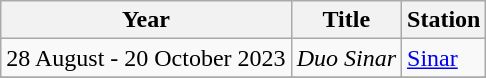<table class="wikitable">
<tr>
<th>Year</th>
<th>Title</th>
<th>Station</th>
</tr>
<tr>
<td>28 August - 20 October 2023</td>
<td><em>Duo Sinar</em></td>
<td><a href='#'>Sinar</a></td>
</tr>
<tr>
</tr>
</table>
